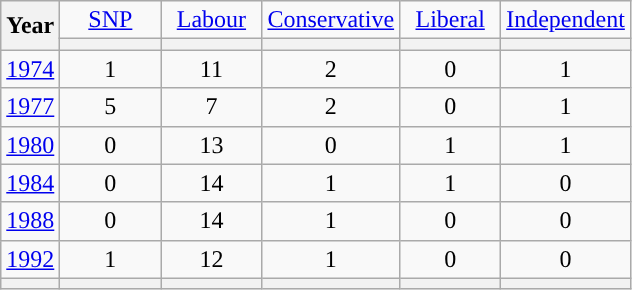<table class=wikitable style=text-align:center>
<tr>
<th rowspan=2>Year</th>
<td width="60"><a href='#'>SNP</a></td>
<td width="60"><a href='#'>Labour</a></td>
<td width="60"><a href='#'>Conservative</a></td>
<td width="60"><a href='#'>Liberal</a></td>
<td width="60"><a href='#'>Independent</a></td>
</tr>
<tr>
<th style="background-color: "></th>
<th style="background-color: "></th>
<th style="background-color: "></th>
<th style="background-color: "></th>
<th style="background-color: "></th>
</tr>
<tr>
<td><a href='#'>1974</a></td>
<td>1</td>
<td>11</td>
<td>2</td>
<td>0</td>
<td>1</td>
</tr>
<tr>
<td><a href='#'>1977</a></td>
<td>5</td>
<td>7</td>
<td>2</td>
<td>0</td>
<td>1</td>
</tr>
<tr>
<td><a href='#'>1980</a></td>
<td>0</td>
<td>13</td>
<td>0</td>
<td>1</td>
<td>1</td>
</tr>
<tr>
<td><a href='#'>1984</a></td>
<td>0</td>
<td>14</td>
<td>1</td>
<td>1</td>
<td>0</td>
</tr>
<tr>
<td><a href='#'>1988</a></td>
<td>0</td>
<td>14</td>
<td>1</td>
<td>0</td>
<td>0</td>
</tr>
<tr>
<td><a href='#'>1992</a></td>
<td>1</td>
<td>12</td>
<td>1</td>
<td>0</td>
<td>0</td>
</tr>
<tr>
<th></th>
<th style="background-color: "></th>
<th style="background-color: "></th>
<th style="background-color: "></th>
<th style="background-color: "></th>
<th style="background-color: "></th>
</tr>
</table>
